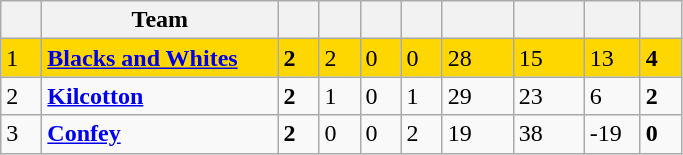<table class="wikitable" style="text-align: centre;">
<tr>
<th width=20></th>
<th width=150>Team</th>
<th width=20></th>
<th width=20></th>
<th width=20></th>
<th width=20></th>
<th width=40></th>
<th width=40></th>
<th width=30></th>
<th width=20></th>
</tr>
<tr style="background:gold;">
<td>1</td>
<td align=left><strong><a href='#'>Blacks and Whites</a></strong></td>
<td><strong>2</strong></td>
<td>2</td>
<td>0</td>
<td>0</td>
<td>28</td>
<td>15</td>
<td>13</td>
<td><strong>4</strong></td>
</tr>
<tr>
<td>2</td>
<td align=left><strong><a href='#'>Kilcotton</a></strong></td>
<td><strong>2</strong></td>
<td>1</td>
<td>0</td>
<td>1</td>
<td>29</td>
<td>23</td>
<td>6</td>
<td><strong>2</strong></td>
</tr>
<tr>
<td>3</td>
<td align=left><strong><a href='#'>Confey</a></strong></td>
<td><strong>2</strong></td>
<td>0</td>
<td>0</td>
<td>2</td>
<td>19</td>
<td>38</td>
<td>-19</td>
<td><strong>0</strong></td>
</tr>
</table>
